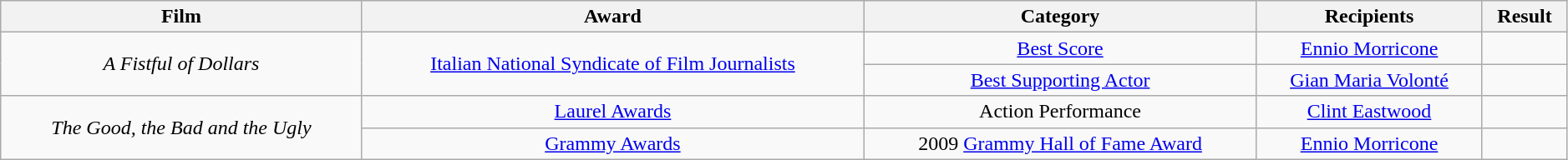<table class="wikitable" width="99%" border="1" style="text-align: center;">
<tr>
<th>Film</th>
<th>Award</th>
<th>Category</th>
<th>Recipients</th>
<th>Result</th>
</tr>
<tr>
<td rowspan="2"><em>A Fistful of Dollars</em></td>
<td rowspan="2"><a href='#'>Italian National Syndicate of Film Journalists</a></td>
<td><a href='#'>Best Score</a></td>
<td><a href='#'>Ennio Morricone</a></td>
<td></td>
</tr>
<tr>
<td><a href='#'>Best Supporting Actor</a></td>
<td><a href='#'>Gian Maria Volonté</a></td>
<td></td>
</tr>
<tr>
<td rowspan="2"><em>The Good, the Bad and the Ugly</em></td>
<td><a href='#'>Laurel Awards</a></td>
<td>Action Performance</td>
<td><a href='#'>Clint Eastwood</a></td>
<td></td>
</tr>
<tr>
<td><a href='#'>Grammy Awards</a></td>
<td>2009 <a href='#'>Grammy Hall of Fame Award</a></td>
<td><a href='#'>Ennio Morricone</a></td>
<td></td>
</tr>
</table>
